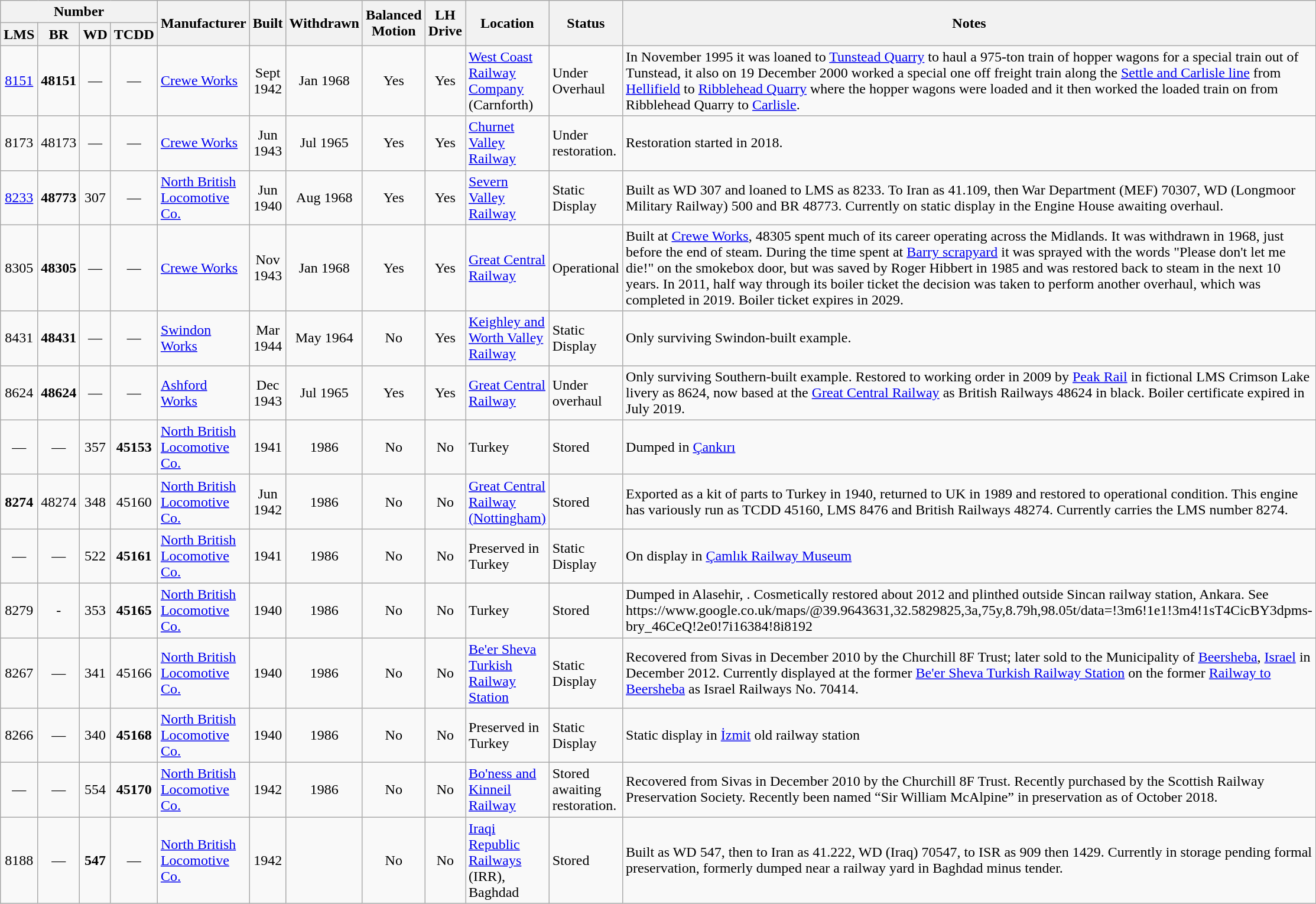<table class="wikitable">
<tr>
<th colspan=4>Number</th>
<th rowspan=2 align=left>Manufacturer</th>
<th rowspan=2 width=45 align=left>Built</th>
<th rowspan=2 width=45 align=left>Withdrawn</th>
<th rowspan=2 align=left>Balanced Motion</th>
<th rowspan=2 align=left>LH Drive</th>
<th rowspan=2 align=left>Location</th>
<th rowspan=2 align=left>Status</th>
<th rowspan=2 align=left>Notes</th>
</tr>
<tr>
<th width=45>LMS</th>
<th width=45>BR</th>
<th width=45>WD</th>
<th width=45>TCDD</th>
</tr>
<tr>
<td align=center><a href='#'>8151</a></td>
<td align=center><strong>48151</strong></td>
<td align=center>—</td>
<td align=center>—</td>
<td><a href='#'>Crewe Works</a></td>
<td align=center>Sept 1942</td>
<td align=center>Jan 1968</td>
<td align=center>Yes</td>
<td align=center>Yes</td>
<td><a href='#'>West Coast Railway Company</a> (Carnforth)</td>
<td>Under Overhaul</td>
<td>In November 1995 it was loaned to <a href='#'>Tunstead Quarry</a> to haul a 975-ton train of hopper wagons for a special train out of Tunstead, it also on 19 December 2000 worked a special one off freight train along the <a href='#'>Settle and Carlisle line</a> from <a href='#'>Hellifield</a> to <a href='#'>Ribblehead Quarry</a> where the hopper wagons were loaded and it then worked the loaded train on from Ribblehead Quarry to <a href='#'>Carlisle</a>.</td>
</tr>
<tr>
<td align=center>8173</td>
<td align=center>48173</td>
<td align=center>—</td>
<td align=center>—</td>
<td><a href='#'>Crewe Works</a></td>
<td align=center>Jun 1943</td>
<td align=center>Jul 1965</td>
<td align=center>Yes</td>
<td align=center>Yes</td>
<td><a href='#'>Churnet Valley Railway</a></td>
<td>Under restoration.</td>
<td>Restoration started in 2018.</td>
</tr>
<tr>
<td align=center><a href='#'>8233</a></td>
<td align=center><strong>48773</strong></td>
<td align=center>307</td>
<td align=center>—</td>
<td><a href='#'>North British Locomotive Co.</a></td>
<td align=center>Jun 1940</td>
<td align=center>Aug 1968</td>
<td align=center>Yes</td>
<td align=center>Yes</td>
<td><a href='#'>Severn Valley Railway</a></td>
<td>Static Display</td>
<td>Built as WD 307 and loaned to LMS as 8233. To Iran as 41.109, then War Department (MEF) 70307, WD (Longmoor Military Railway) 500 and BR 48773. Currently on static display in the Engine House awaiting overhaul.</td>
</tr>
<tr>
<td align=center>8305</td>
<td align=center><strong>48305</strong></td>
<td align=center>—</td>
<td align=center>—</td>
<td><a href='#'>Crewe Works</a></td>
<td align=center>Nov 1943</td>
<td align=center>Jan 1968</td>
<td align=center>Yes</td>
<td align=center>Yes</td>
<td><a href='#'>Great Central Railway</a></td>
<td>Operational</td>
<td>Built at <a href='#'>Crewe Works</a>, 48305 spent much of its career operating across the Midlands. It was withdrawn in 1968, just before the end of steam. During the time spent at <a href='#'>Barry scrapyard</a> it was sprayed with the words "Please don't let me die!" on the smokebox door, but was saved by Roger Hibbert in 1985 and was restored back to steam in the next 10 years. In 2011, half way through its boiler ticket the decision was taken to perform another overhaul, which was completed in 2019. Boiler ticket expires in 2029.</td>
</tr>
<tr>
<td align=center>8431</td>
<td align=center><strong>48431</strong></td>
<td align=center>—</td>
<td align=center>—</td>
<td><a href='#'>Swindon Works</a></td>
<td align=center>Mar 1944</td>
<td align=center>May 1964</td>
<td align=center>No</td>
<td align=center>Yes</td>
<td><a href='#'>Keighley and Worth Valley Railway</a></td>
<td>Static Display</td>
<td>Only surviving Swindon-built example.</td>
</tr>
<tr>
<td align=center>8624</td>
<td align=center><strong>48624</strong></td>
<td align=center>—</td>
<td align=center>—</td>
<td><a href='#'>Ashford Works</a></td>
<td align=center>Dec 1943</td>
<td align=center>Jul 1965</td>
<td align=center>Yes</td>
<td align=center>Yes</td>
<td><a href='#'>Great Central Railway</a></td>
<td>Under overhaul</td>
<td>Only surviving Southern-built example. Restored to working order in 2009 by <a href='#'>Peak Rail</a> in fictional LMS Crimson Lake livery as 8624, now based at the <a href='#'>Great Central Railway</a> as British Railways 48624 in black. Boiler certificate expired in July 2019.</td>
</tr>
<tr>
<td align=center>—</td>
<td align=center>—</td>
<td align=center>357</td>
<td align=center><strong>45153</strong></td>
<td><a href='#'>North British Locomotive Co.</a></td>
<td align=center>1941</td>
<td align=center>1986</td>
<td align=center>No</td>
<td align=center>No</td>
<td>Turkey</td>
<td>Stored</td>
<td>Dumped in <a href='#'>Çankırı</a></td>
</tr>
<tr>
<td align=center><strong>8274</strong></td>
<td align=center>48274</td>
<td align=center>348</td>
<td align=center>45160</td>
<td><a href='#'>North British Locomotive Co.</a></td>
<td align=center>Jun 1942</td>
<td align=center>1986</td>
<td align=center>No</td>
<td align=center>No</td>
<td><a href='#'>Great Central Railway (Nottingham)</a></td>
<td>Stored</td>
<td>Exported as a kit of parts to Turkey in 1940, returned to UK in 1989 and restored to operational condition. This engine has variously run as TCDD 45160, LMS 8476 and British Railways 48274. Currently carries the LMS number 8274.</td>
</tr>
<tr>
<td align=center>—</td>
<td align=center>—</td>
<td align=center>522</td>
<td align=center><strong>45161</strong></td>
<td><a href='#'>North British Locomotive Co.</a></td>
<td align=center>1941</td>
<td align=center>1986</td>
<td align=center>No</td>
<td align=center>No</td>
<td>Preserved in Turkey</td>
<td>Static Display</td>
<td>On display in <a href='#'>Çamlık Railway Museum</a></td>
</tr>
<tr>
<td align=center>8279</td>
<td align=center>-</td>
<td align=center>353</td>
<td align=center><strong>45165</strong></td>
<td><a href='#'>North British Locomotive Co.</a></td>
<td align=center>1940</td>
<td align=center>1986</td>
<td align=center>No</td>
<td align=center>No</td>
<td>Turkey</td>
<td>Stored</td>
<td>Dumped in Alasehir, . Cosmetically restored about 2012 and plinthed outside Sincan railway station, Ankara. See https://www.google.co.uk/maps/@39.9643631,32.5829825,3a,75y,8.79h,98.05t/data=!3m6!1e1!3m4!1sT4CicBY3dpms-bry_46CeQ!2e0!7i16384!8i8192</td>
</tr>
<tr>
<td align=center>8267</td>
<td align=center>—</td>
<td align=center>341</td>
<td align=center>45166</td>
<td><a href='#'>North British Locomotive Co.</a></td>
<td align=center>1940</td>
<td align=center>1986</td>
<td align=center>No</td>
<td align=center>No</td>
<td><a href='#'>Be'er Sheva Turkish Railway Station</a></td>
<td>Static Display</td>
<td>Recovered from Sivas in December 2010 by the Churchill 8F Trust; later sold to the Municipality of <a href='#'>Beersheba</a>, <a href='#'>Israel</a> in December 2012. Currently displayed at the former <a href='#'>Be'er Sheva Turkish Railway Station</a> on the former <a href='#'>Railway to Beersheba</a> as Israel Railways No. 70414.</td>
</tr>
<tr>
<td align=center>8266</td>
<td align=center>—</td>
<td align=center>340</td>
<td align=center><strong>45168</strong></td>
<td><a href='#'>North British Locomotive Co.</a></td>
<td align=center>1940</td>
<td align=center>1986</td>
<td align=center>No</td>
<td align=center>No</td>
<td>Preserved in Turkey</td>
<td>Static Display</td>
<td>Static display in <a href='#'>İzmit</a> old railway station </td>
</tr>
<tr>
<td align=center>—</td>
<td align=center>—</td>
<td align=center>554</td>
<td align=center><strong>45170</strong></td>
<td><a href='#'>North British Locomotive Co.</a></td>
<td align=center>1942</td>
<td align=center>1986</td>
<td align=center>No</td>
<td align=center>No</td>
<td><a href='#'>Bo'ness and Kinneil Railway</a></td>
<td>Stored awaiting restoration.</td>
<td>Recovered from Sivas in December 2010 by the Churchill 8F Trust. Recently purchased by the Scottish Railway Preservation Society. Recently been named “Sir William McAlpine” in preservation as of October 2018.</td>
</tr>
<tr>
<td align=center>8188</td>
<td align=center>—</td>
<td align=center><strong>547</strong></td>
<td align=center>—</td>
<td><a href='#'>North British Locomotive Co.</a></td>
<td align=center>1942</td>
<td align=center></td>
<td align=center>No</td>
<td align=center>No</td>
<td><a href='#'>Iraqi Republic Railways</a> (IRR), Baghdad</td>
<td>Stored</td>
<td>Built as WD 547, then to Iran as 41.222, WD (Iraq) 70547, to ISR as 909 then 1429. Currently in storage pending formal preservation, formerly dumped near a railway yard in Baghdad minus tender. </td>
</tr>
</table>
